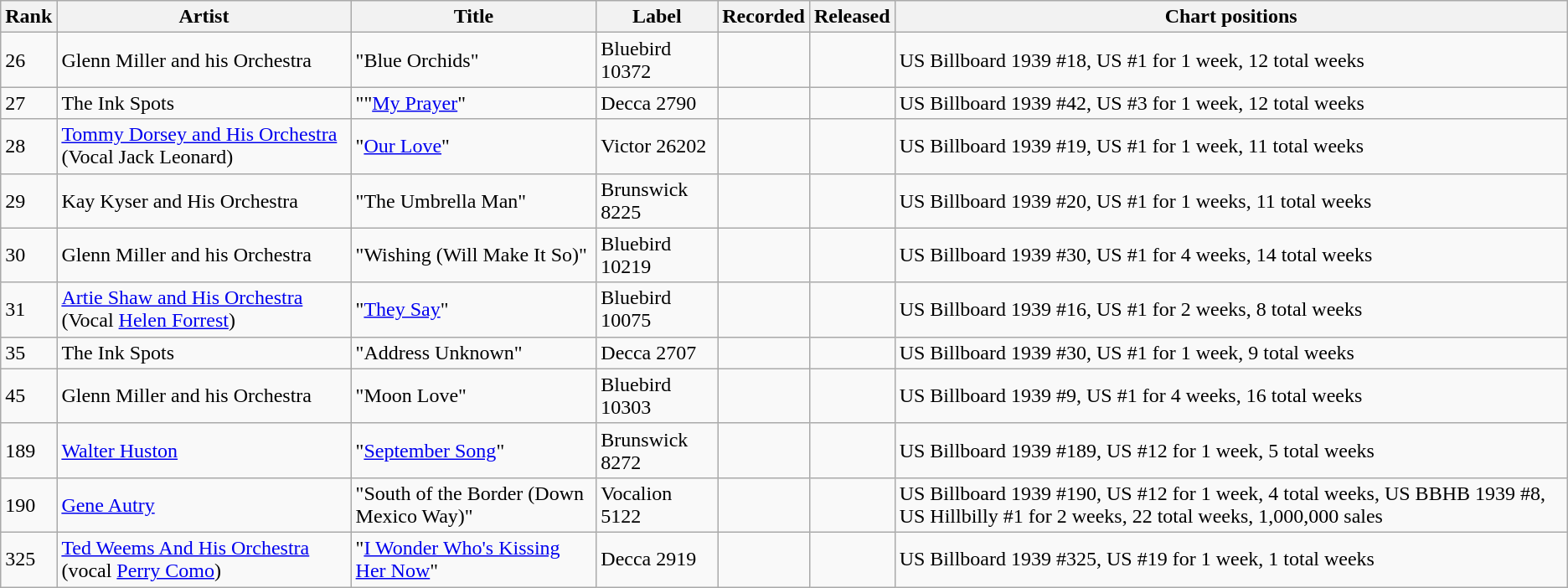<table class="wikitable">
<tr>
<th>Rank</th>
<th>Artist</th>
<th>Title</th>
<th>Label</th>
<th>Recorded</th>
<th>Released</th>
<th>Chart positions</th>
</tr>
<tr>
<td>26</td>
<td>Glenn Miller and his Orchestra</td>
<td>"Blue Orchids"</td>
<td>Bluebird 10372</td>
<td></td>
<td></td>
<td>US Billboard 1939 #18, US #1 for 1 week, 12 total weeks</td>
</tr>
<tr>
<td>27</td>
<td>The Ink Spots</td>
<td>""<a href='#'>My Prayer</a>"</td>
<td>Decca 2790</td>
<td></td>
<td></td>
<td>US Billboard 1939 #42, US #3 for 1 week, 12 total weeks</td>
</tr>
<tr>
<td>28</td>
<td><a href='#'>Tommy Dorsey and His Orchestra</a> (Vocal Jack Leonard)</td>
<td>"<a href='#'>Our Love</a>"</td>
<td>Victor 26202</td>
<td></td>
<td></td>
<td>US Billboard 1939 #19, US #1 for 1 week, 11 total weeks</td>
</tr>
<tr>
<td>29</td>
<td>Kay Kyser and His Orchestra</td>
<td>"The Umbrella Man"</td>
<td>Brunswick 8225</td>
<td></td>
<td></td>
<td>US Billboard 1939 #20, US #1 for 1 weeks, 11 total weeks</td>
</tr>
<tr>
<td>30</td>
<td>Glenn Miller and his Orchestra</td>
<td>"Wishing (Will Make It So)"</td>
<td>Bluebird 10219</td>
<td></td>
<td></td>
<td>US Billboard 1939 #30, US #1 for 4 weeks, 14 total weeks</td>
</tr>
<tr>
<td>31</td>
<td><a href='#'>Artie Shaw and His Orchestra</a> (Vocal <a href='#'>Helen Forrest</a>)</td>
<td>"<a href='#'>They Say</a>"</td>
<td>Bluebird 10075</td>
<td></td>
<td></td>
<td>US Billboard 1939 #16, US #1 for 2 weeks, 8 total weeks</td>
</tr>
<tr>
<td>35</td>
<td>The Ink Spots</td>
<td>"Address Unknown"</td>
<td>Decca 2707</td>
<td></td>
<td></td>
<td>US Billboard 1939 #30, US #1 for 1 week, 9 total weeks</td>
</tr>
<tr>
<td>45</td>
<td>Glenn Miller and his Orchestra</td>
<td>"Moon Love"</td>
<td>Bluebird 10303</td>
<td></td>
<td></td>
<td>US Billboard 1939 #9, US #1 for 4 weeks, 16 total weeks</td>
</tr>
<tr>
<td>189</td>
<td><a href='#'>Walter Huston</a></td>
<td>"<a href='#'>September Song</a>"</td>
<td>Brunswick 8272</td>
<td></td>
<td></td>
<td>US Billboard 1939 #189, US #12 for 1 week, 5 total weeks</td>
</tr>
<tr>
<td>190</td>
<td><a href='#'>Gene Autry</a></td>
<td>"South of the Border (Down Mexico Way)"</td>
<td>Vocalion 5122</td>
<td></td>
<td></td>
<td>US Billboard 1939 #190, US #12 for 1 week, 4 total weeks, US BBHB 1939 #8, US Hillbilly #1 for 2 weeks, 22 total weeks, 1,000,000 sales</td>
</tr>
<tr>
<td>325</td>
<td><a href='#'>Ted Weems And His Orchestra</a> (vocal <a href='#'>Perry Como</a>)</td>
<td>"<a href='#'>I Wonder Who's Kissing Her Now</a>"</td>
<td>Decca 2919</td>
<td></td>
<td></td>
<td>US Billboard 1939 #325, US #19 for 1 week, 1 total weeks</td>
</tr>
</table>
